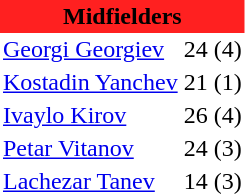<table class="toccolours" border="0" cellpadding="2" cellspacing="0" align="left" style="margin:0.5em;">
<tr>
<th colspan="4" align="center" bgcolor="#FF2020"><span>Midfielders</span></th>
</tr>
<tr>
<td> <a href='#'>Georgi Georgiev</a></td>
<td>24</td>
<td>(4)</td>
</tr>
<tr>
<td> <a href='#'>Kostadin Yanchev</a></td>
<td>21</td>
<td>(1)</td>
</tr>
<tr>
<td> <a href='#'>Ivaylo Kirov</a></td>
<td>26</td>
<td>(4)</td>
</tr>
<tr>
<td> <a href='#'>Petar Vitanov</a></td>
<td>24</td>
<td>(3)</td>
</tr>
<tr>
<td> <a href='#'>Lachezar Tanev</a></td>
<td>14</td>
<td>(3)</td>
</tr>
<tr>
</tr>
</table>
